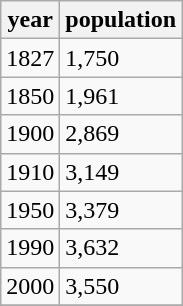<table class="wikitable">
<tr>
<th>year</th>
<th>population</th>
</tr>
<tr>
<td>1827</td>
<td>1,750</td>
</tr>
<tr>
<td>1850</td>
<td>1,961</td>
</tr>
<tr>
<td>1900</td>
<td>2,869</td>
</tr>
<tr>
<td>1910</td>
<td>3,149</td>
</tr>
<tr>
<td>1950</td>
<td>3,379</td>
</tr>
<tr>
<td>1990</td>
<td>3,632</td>
</tr>
<tr>
<td>2000</td>
<td>3,550</td>
</tr>
<tr>
</tr>
</table>
